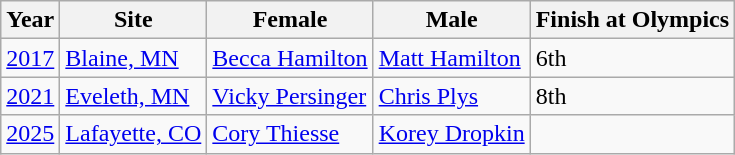<table class="wikitable">
<tr>
<th>Year</th>
<th>Site</th>
<th>Female</th>
<th>Male</th>
<th>Finish at Olympics</th>
</tr>
<tr>
<td><a href='#'>2017</a></td>
<td><a href='#'>Blaine, MN</a></td>
<td><a href='#'>Becca Hamilton</a></td>
<td><a href='#'>Matt Hamilton</a></td>
<td>6th</td>
</tr>
<tr>
<td><a href='#'>2021</a></td>
<td><a href='#'>Eveleth, MN</a></td>
<td><a href='#'>Vicky Persinger</a></td>
<td><a href='#'>Chris Plys</a></td>
<td>8th</td>
</tr>
<tr>
<td><a href='#'>2025</a></td>
<td><a href='#'>Lafayette, CO</a></td>
<td><a href='#'>Cory Thiesse</a></td>
<td><a href='#'>Korey Dropkin</a></td>
<td></td>
</tr>
</table>
